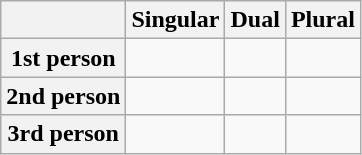<table class="wikitable">
<tr>
<th></th>
<th>Singular</th>
<th>Dual</th>
<th>Plural</th>
</tr>
<tr>
<th>1st person</th>
<td></td>
<td></td>
<td></td>
</tr>
<tr>
<th>2nd person</th>
<td></td>
<td></td>
<td></td>
</tr>
<tr>
<th>3rd person</th>
<td></td>
<td></td>
<td></td>
</tr>
</table>
